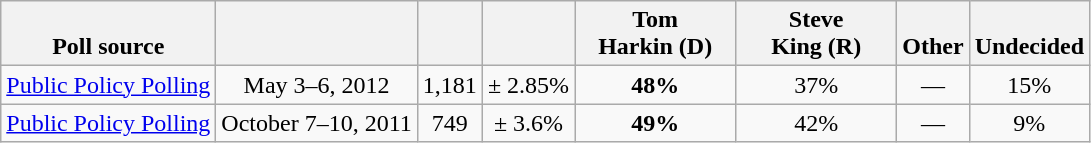<table class="wikitable" style="text-align:center">
<tr valign= bottom>
<th>Poll source</th>
<th></th>
<th></th>
<th></th>
<th style="width:100px;">Tom<br>Harkin (D)</th>
<th style="width:100px;">Steve<br>King (R)</th>
<th>Other</th>
<th>Undecided</th>
</tr>
<tr>
<td align=left><a href='#'>Public Policy Polling</a></td>
<td>May 3–6, 2012</td>
<td>1,181</td>
<td>± 2.85%</td>
<td><strong>48%</strong></td>
<td>37%</td>
<td>—</td>
<td>15%</td>
</tr>
<tr>
<td align=left><a href='#'>Public Policy Polling</a></td>
<td>October 7–10, 2011</td>
<td>749</td>
<td>± 3.6%</td>
<td><strong>49%</strong></td>
<td>42%</td>
<td>—</td>
<td>9%</td>
</tr>
</table>
